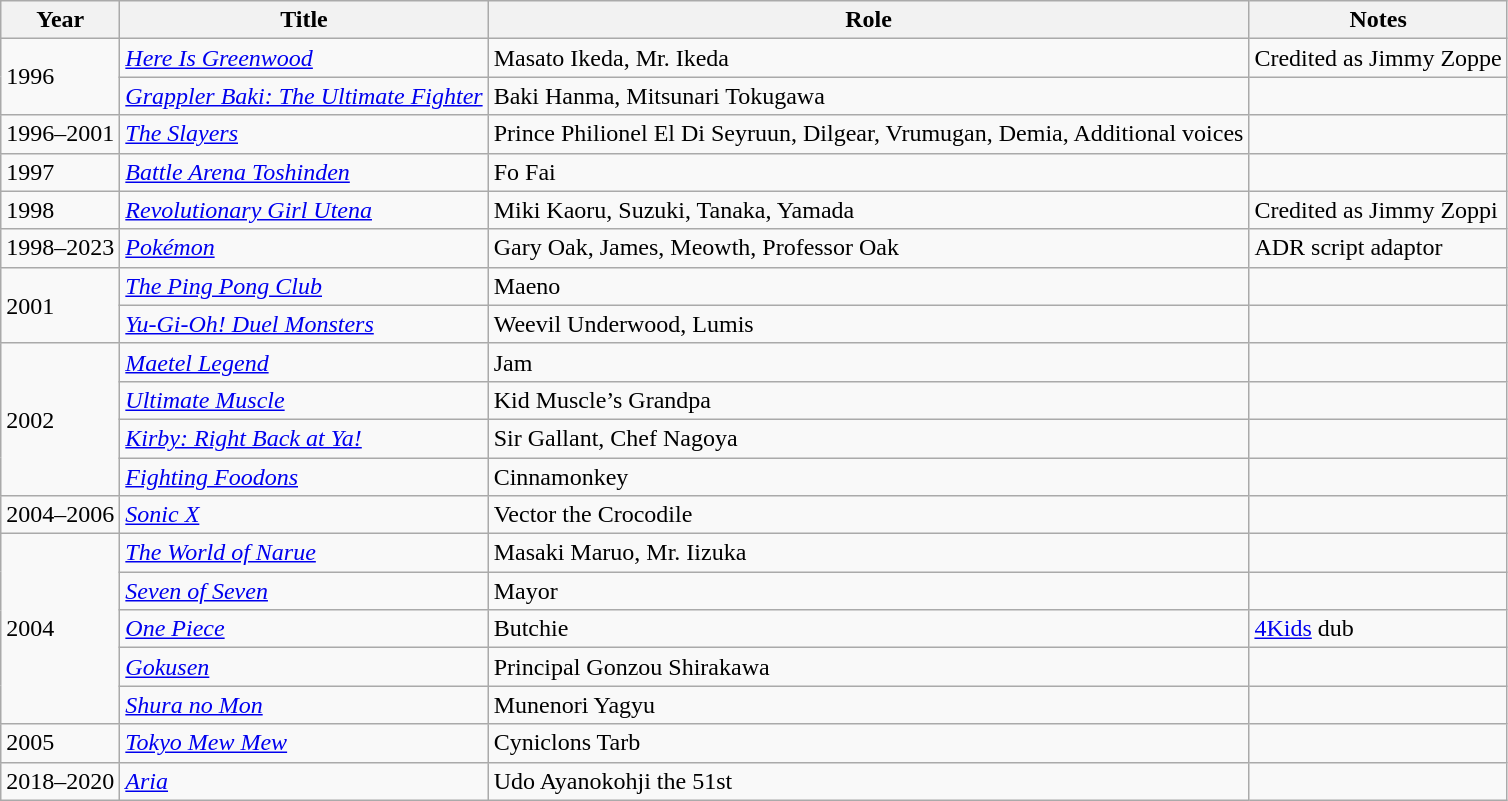<table class="wikitable">
<tr>
<th>Year</th>
<th>Title</th>
<th>Role</th>
<th>Notes</th>
</tr>
<tr>
<td rowspan="2">1996</td>
<td><em><a href='#'>Here Is Greenwood</a></em></td>
<td>Masato Ikeda, Mr. Ikeda</td>
<td>Credited as Jimmy Zoppe</td>
</tr>
<tr>
<td><em><a href='#'>Grappler Baki: The Ultimate Fighter</a></em></td>
<td>Baki Hanma, Mitsunari Tokugawa</td>
<td></td>
</tr>
<tr>
<td>1996–2001</td>
<td><em><a href='#'>The Slayers</a></em></td>
<td>Prince Philionel El Di Seyruun, Dilgear, Vrumugan, Demia, Additional voices</td>
<td></td>
</tr>
<tr>
<td>1997</td>
<td><em><a href='#'>Battle Arena Toshinden</a></em></td>
<td>Fo Fai</td>
<td></td>
</tr>
<tr>
<td>1998</td>
<td><em><a href='#'>Revolutionary Girl Utena</a></em></td>
<td>Miki Kaoru, Suzuki, Tanaka, Yamada</td>
<td>Credited as Jimmy Zoppi</td>
</tr>
<tr>
<td>1998–2023</td>
<td><em><a href='#'>Pokémon</a></em></td>
<td>Gary Oak, James, Meowth, Professor Oak</td>
<td>ADR script adaptor</td>
</tr>
<tr>
<td rowspan="2">2001</td>
<td><em><a href='#'>The Ping Pong Club</a></em></td>
<td>Maeno</td>
<td></td>
</tr>
<tr>
<td><em><a href='#'>Yu-Gi-Oh! Duel Monsters</a></em></td>
<td>Weevil Underwood, Lumis</td>
<td></td>
</tr>
<tr>
<td rowspan="4">2002</td>
<td><em><a href='#'>Maetel Legend</a></em></td>
<td>Jam</td>
<td></td>
</tr>
<tr>
<td><em><a href='#'>Ultimate Muscle</a></em></td>
<td>Kid Muscle’s Grandpa</td>
<td></td>
</tr>
<tr>
<td><em><a href='#'>Kirby: Right Back at Ya!</a></em></td>
<td>Sir Gallant, Chef Nagoya</td>
<td></td>
</tr>
<tr>
<td><em><a href='#'>Fighting Foodons</a></em></td>
<td>Cinnamonkey</td>
<td></td>
</tr>
<tr>
<td>2004–2006</td>
<td><em><a href='#'>Sonic X</a></em></td>
<td>Vector the Crocodile</td>
<td></td>
</tr>
<tr>
<td rowspan="5">2004</td>
<td><em><a href='#'>The World of Narue</a></em></td>
<td>Masaki Maruo, Mr. Iizuka</td>
<td></td>
</tr>
<tr>
<td><em><a href='#'>Seven of Seven</a></em></td>
<td>Mayor</td>
<td></td>
</tr>
<tr>
<td><em><a href='#'>One Piece</a></em></td>
<td>Butchie</td>
<td><a href='#'>4Kids</a> dub</td>
</tr>
<tr>
<td><em><a href='#'>Gokusen</a></em></td>
<td>Principal Gonzou Shirakawa</td>
<td></td>
</tr>
<tr>
<td><em><a href='#'>Shura no Mon</a></em></td>
<td>Munenori Yagyu</td>
<td></td>
</tr>
<tr>
<td>2005</td>
<td><em><a href='#'>Tokyo Mew Mew</a></em></td>
<td>Cyniclons Tarb</td>
<td></td>
</tr>
<tr>
<td>2018–2020</td>
<td><em><a href='#'>Aria</a></em></td>
<td>Udo Ayanokohji the 51st</td>
<td></td>
</tr>
</table>
